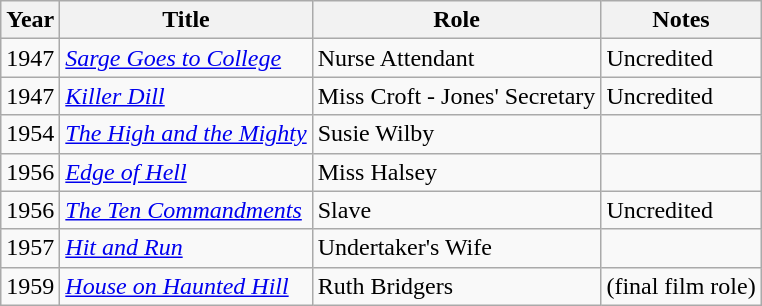<table class="wikitable">
<tr>
<th>Year</th>
<th>Title</th>
<th>Role</th>
<th>Notes</th>
</tr>
<tr>
<td>1947</td>
<td><em><a href='#'>Sarge Goes to College</a></em></td>
<td>Nurse Attendant</td>
<td>Uncredited</td>
</tr>
<tr>
<td>1947</td>
<td><em><a href='#'>Killer Dill</a></em></td>
<td>Miss Croft - Jones' Secretary</td>
<td>Uncredited</td>
</tr>
<tr>
<td>1954</td>
<td><em><a href='#'>The High and the Mighty</a></em></td>
<td>Susie Wilby</td>
<td></td>
</tr>
<tr>
<td>1956</td>
<td><em><a href='#'>Edge of Hell</a></em></td>
<td>Miss Halsey</td>
<td></td>
</tr>
<tr>
<td>1956</td>
<td><em><a href='#'>The Ten Commandments</a></em></td>
<td>Slave</td>
<td>Uncredited</td>
</tr>
<tr>
<td>1957</td>
<td><em><a href='#'>Hit and Run</a></em></td>
<td>Undertaker's Wife</td>
<td></td>
</tr>
<tr>
<td>1959</td>
<td><em><a href='#'>House on Haunted Hill</a></em></td>
<td>Ruth Bridgers</td>
<td>(final film role)</td>
</tr>
</table>
